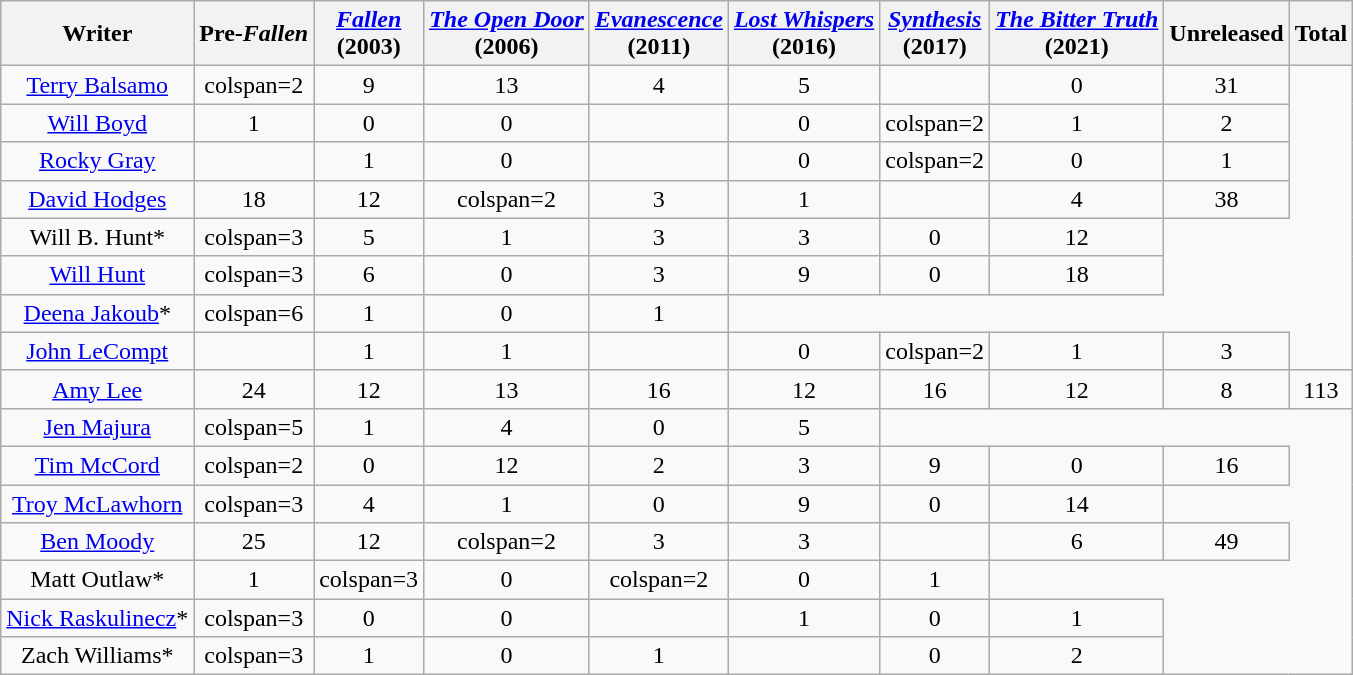<table class="sortable wikitable" style="text-align:center;">
<tr>
<th scope="col" class="unsortable">Writer<br></th>
<th scope="col">Pre-<em>Fallen</em><br></th>
<th scope="col"><em><a href='#'>Fallen</a></em><br>(2003)</th>
<th scope="col"><em><a href='#'>The Open Door</a></em><br>(2006)</th>
<th scope="col"><em><a href='#'>Evanescence</a></em><br>(2011)</th>
<th scope="col"><em><a href='#'>Lost Whispers</a></em><br>(2016)</th>
<th scope="col"><em><a href='#'>Synthesis</a></em><br>(2017)</th>
<th scope="col"><em><a href='#'>The Bitter Truth</a></em><br>(2021)</th>
<th scope="col">Unreleased</th>
<th scope="col">Total</th>
</tr>
<tr>
<td><a href='#'>Terry Balsamo</a></td>
<td>colspan=2 </td>
<td>9</td>
<td>13</td>
<td>4</td>
<td>5</td>
<td></td>
<td>0</td>
<td>31</td>
</tr>
<tr>
<td><a href='#'>Will Boyd</a></td>
<td>1</td>
<td>0</td>
<td>0</td>
<td></td>
<td>0</td>
<td>colspan=2 </td>
<td>1</td>
<td>2</td>
</tr>
<tr>
<td><a href='#'>Rocky Gray</a></td>
<td></td>
<td>1</td>
<td>0</td>
<td></td>
<td>0</td>
<td>colspan=2 </td>
<td>0</td>
<td>1</td>
</tr>
<tr>
<td><a href='#'>David Hodges</a></td>
<td>18</td>
<td>12</td>
<td>colspan=2 </td>
<td>3</td>
<td>1</td>
<td></td>
<td>4</td>
<td>38</td>
</tr>
<tr>
<td>Will B. Hunt*</td>
<td>colspan=3 </td>
<td>5</td>
<td>1</td>
<td>3</td>
<td>3</td>
<td>0</td>
<td>12</td>
</tr>
<tr>
<td><a href='#'>Will Hunt</a></td>
<td>colspan=3 </td>
<td>6</td>
<td>0</td>
<td>3</td>
<td>9</td>
<td>0</td>
<td>18</td>
</tr>
<tr>
<td><a href='#'>Deena Jakoub</a>*</td>
<td>colspan=6 </td>
<td>1</td>
<td>0</td>
<td>1</td>
</tr>
<tr>
<td><a href='#'>John LeCompt</a></td>
<td></td>
<td>1</td>
<td>1</td>
<td></td>
<td>0</td>
<td>colspan=2 </td>
<td>1</td>
<td>3</td>
</tr>
<tr>
<td><a href='#'>Amy Lee</a></td>
<td>24</td>
<td>12</td>
<td>13</td>
<td>16</td>
<td>12</td>
<td>16</td>
<td>12</td>
<td>8</td>
<td>113</td>
</tr>
<tr>
<td><a href='#'>Jen Majura</a></td>
<td>colspan=5 </td>
<td>1</td>
<td>4</td>
<td>0</td>
<td>5</td>
</tr>
<tr>
<td><a href='#'>Tim McCord</a></td>
<td>colspan=2 </td>
<td>0</td>
<td>12</td>
<td>2</td>
<td>3</td>
<td>9</td>
<td>0</td>
<td>16</td>
</tr>
<tr>
<td><a href='#'>Troy McLawhorn</a></td>
<td>colspan=3 </td>
<td>4</td>
<td>1</td>
<td>0</td>
<td>9</td>
<td>0</td>
<td>14</td>
</tr>
<tr>
<td><a href='#'>Ben Moody</a></td>
<td>25</td>
<td>12</td>
<td>colspan=2 </td>
<td>3</td>
<td>3</td>
<td></td>
<td>6</td>
<td>49</td>
</tr>
<tr>
<td>Matt Outlaw*</td>
<td>1</td>
<td>colspan=3 </td>
<td>0</td>
<td>colspan=2 </td>
<td>0</td>
<td>1</td>
</tr>
<tr>
<td><a href='#'>Nick Raskulinecz</a>*</td>
<td>colspan=3 </td>
<td>0</td>
<td>0</td>
<td></td>
<td>1</td>
<td>0</td>
<td>1</td>
</tr>
<tr>
<td>Zach Williams*</td>
<td>colspan=3 </td>
<td>1</td>
<td>0</td>
<td>1</td>
<td></td>
<td>0</td>
<td>2</td>
</tr>
</table>
